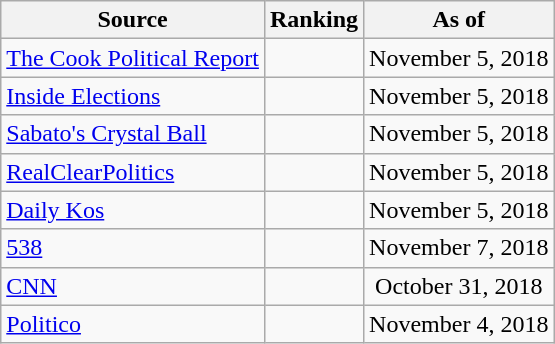<table class="wikitable" style="text-align:center">
<tr>
<th>Source</th>
<th>Ranking</th>
<th>As of</th>
</tr>
<tr>
<td style="text-align:left"><a href='#'>The Cook Political Report</a></td>
<td></td>
<td>November 5, 2018</td>
</tr>
<tr>
<td style="text-align:left"><a href='#'>Inside Elections</a></td>
<td></td>
<td>November 5, 2018</td>
</tr>
<tr>
<td style="text-align:left"><a href='#'>Sabato's Crystal Ball</a></td>
<td></td>
<td>November 5, 2018</td>
</tr>
<tr>
<td style="text-align:left"><a href='#'>RealClearPolitics</a></td>
<td></td>
<td>November 5, 2018</td>
</tr>
<tr>
<td style="text-align:left"><a href='#'>Daily Kos</a></td>
<td></td>
<td>November 5, 2018</td>
</tr>
<tr>
<td style="text-align:left"><a href='#'>538</a></td>
<td></td>
<td>November 7, 2018</td>
</tr>
<tr>
<td style="text-align:left"><a href='#'>CNN</a></td>
<td></td>
<td>October 31, 2018</td>
</tr>
<tr>
<td style="text-align:left"><a href='#'>Politico</a></td>
<td></td>
<td>November 4, 2018</td>
</tr>
</table>
